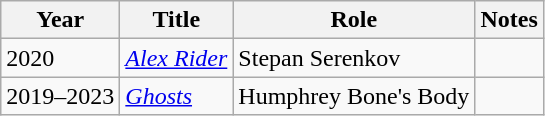<table class="wikitable sortable">
<tr>
<th>Year</th>
<th>Title</th>
<th>Role</th>
<th>Notes</th>
</tr>
<tr>
<td>2020</td>
<td><em><a href='#'>Alex Rider</a></em></td>
<td>Stepan Serenkov</td>
<td></td>
</tr>
<tr>
<td>2019–2023</td>
<td><em><a href='#'>Ghosts</a></em></td>
<td>Humphrey Bone's Body</td>
<td></td>
</tr>
</table>
